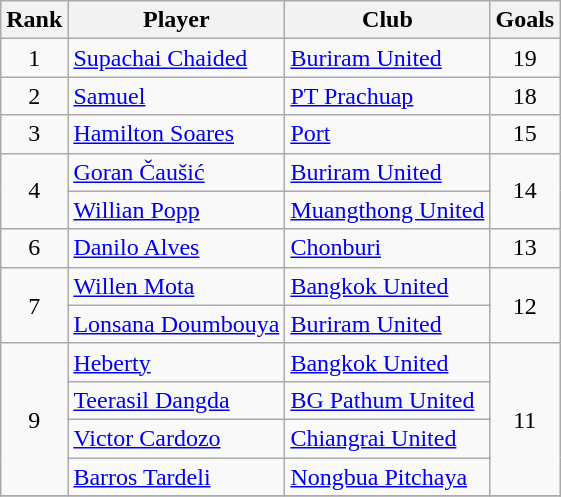<table class="wikitable" style="text-align:center">
<tr>
<th>Rank</th>
<th>Player</th>
<th>Club</th>
<th>Goals</th>
</tr>
<tr>
<td>1</td>
<td align="left"> <a href='#'>Supachai Chaided</a></td>
<td align="left"><a href='#'>Buriram United</a></td>
<td>19</td>
</tr>
<tr>
<td>2</td>
<td align="left"> <a href='#'>Samuel</a></td>
<td align="left"><a href='#'>PT Prachuap</a></td>
<td>18</td>
</tr>
<tr>
<td>3</td>
<td align="left"> <a href='#'>Hamilton Soares</a></td>
<td align="left"><a href='#'>Port</a></td>
<td>15</td>
</tr>
<tr>
<td rowspan="2">4</td>
<td align="left"> <a href='#'>Goran Čaušić</a></td>
<td align="left"><a href='#'>Buriram United</a></td>
<td rowspan="2">14</td>
</tr>
<tr>
<td align="left"> <a href='#'>Willian Popp</a></td>
<td align="left"><a href='#'>Muangthong United</a></td>
</tr>
<tr>
<td>6</td>
<td align="left"> <a href='#'>Danilo Alves</a></td>
<td align="left"><a href='#'>Chonburi</a></td>
<td>13</td>
</tr>
<tr>
<td rowspan="2">7</td>
<td align="left"> <a href='#'>Willen Mota</a></td>
<td align="left"><a href='#'>Bangkok United</a></td>
<td rowspan="2">12</td>
</tr>
<tr>
<td align="left"> <a href='#'>Lonsana Doumbouya</a></td>
<td align="left"><a href='#'>Buriram United</a></td>
</tr>
<tr>
<td rowspan="4">9</td>
<td align="left"> <a href='#'>Heberty</a></td>
<td align="left"><a href='#'>Bangkok United</a></td>
<td rowspan="4">11</td>
</tr>
<tr>
<td align="left"> <a href='#'>Teerasil Dangda</a></td>
<td align="left"><a href='#'>BG Pathum United</a></td>
</tr>
<tr>
<td align="left"> <a href='#'>Victor Cardozo</a></td>
<td align="left"><a href='#'>Chiangrai United</a></td>
</tr>
<tr>
<td align="left"> <a href='#'>Barros Tardeli</a></td>
<td align="left"><a href='#'>Nongbua Pitchaya</a></td>
</tr>
<tr>
</tr>
</table>
